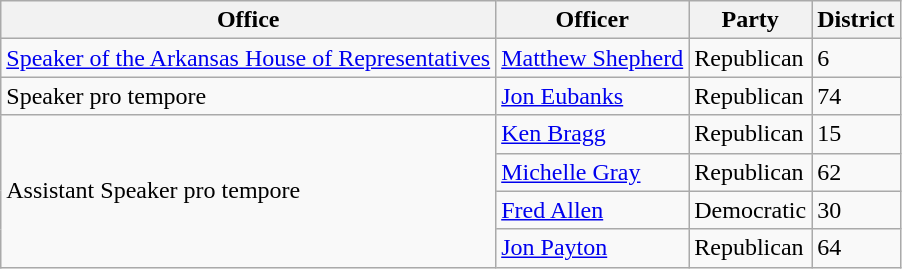<table class="wikitable">
<tr>
<th>Office</th>
<th>Officer</th>
<th>Party</th>
<th>District</th>
</tr>
<tr>
<td><a href='#'>Speaker of the Arkansas House of Representatives</a></td>
<td><a href='#'>Matthew Shepherd</a></td>
<td>Republican</td>
<td>6</td>
</tr>
<tr>
<td>Speaker pro tempore</td>
<td><a href='#'>Jon Eubanks</a></td>
<td>Republican</td>
<td>74</td>
</tr>
<tr>
<td rowspan=4>Assistant Speaker pro tempore</td>
<td><a href='#'>Ken Bragg</a></td>
<td>Republican</td>
<td>15</td>
</tr>
<tr>
<td><a href='#'>Michelle Gray</a></td>
<td>Republican</td>
<td>62</td>
</tr>
<tr>
<td><a href='#'>Fred Allen</a></td>
<td>Democratic</td>
<td>30</td>
</tr>
<tr>
<td><a href='#'>Jon Payton</a></td>
<td>Republican</td>
<td>64</td>
</tr>
</table>
